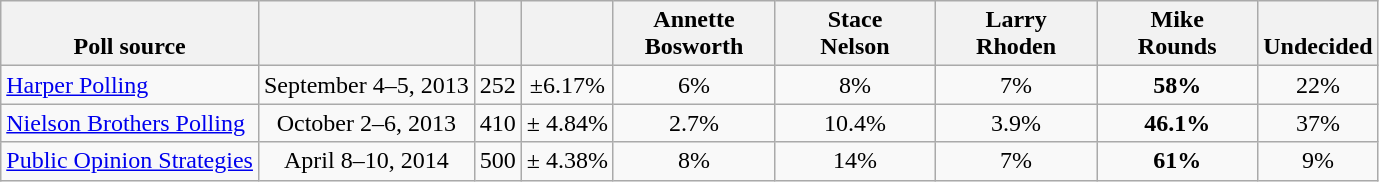<table class="wikitable" style="text-align:center">
<tr valign= bottom>
<th>Poll source</th>
<th></th>
<th></th>
<th></th>
<th style="width:100px;">Annette<br>Bosworth</th>
<th style="width:100px;">Stace<br>Nelson</th>
<th style="width:100px;">Larry<br>Rhoden</th>
<th style="width:100px;">Mike<br>Rounds</th>
<th>Undecided</th>
</tr>
<tr>
<td align=left><a href='#'>Harper Polling</a></td>
<td>September 4–5, 2013</td>
<td>252</td>
<td>±6.17%</td>
<td>6%</td>
<td>8%</td>
<td>7%</td>
<td><strong>58%</strong></td>
<td>22%</td>
</tr>
<tr>
<td align=left><a href='#'>Nielson Brothers Polling</a></td>
<td>October 2–6, 2013</td>
<td>410</td>
<td>± 4.84%</td>
<td>2.7%</td>
<td>10.4%</td>
<td>3.9%</td>
<td><strong>46.1%</strong></td>
<td>37%</td>
</tr>
<tr>
<td align=left><a href='#'>Public Opinion Strategies</a></td>
<td>April 8–10, 2014</td>
<td>500</td>
<td>± 4.38%</td>
<td>8%</td>
<td>14%</td>
<td>7%</td>
<td><strong>61%</strong></td>
<td>9%</td>
</tr>
</table>
